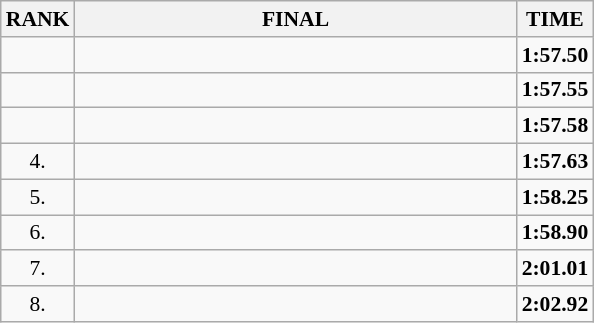<table class="wikitable" style="border-collapse: collapse; font-size: 90%;">
<tr>
<th>RANK</th>
<th align="left" style="width: 20em">FINAL</th>
<th>TIME</th>
</tr>
<tr>
<td align="center"></td>
<td></td>
<td align="center"><strong>1:57.50</strong></td>
</tr>
<tr>
<td align="center"></td>
<td></td>
<td align="center"><strong>1:57.55</strong></td>
</tr>
<tr>
<td align="center"></td>
<td></td>
<td align="center"><strong>1:57.58</strong></td>
</tr>
<tr>
<td align="center">4.</td>
<td></td>
<td align="center"><strong>1:57.63</strong></td>
</tr>
<tr>
<td align="center">5.</td>
<td></td>
<td align="center"><strong>1:58.25</strong></td>
</tr>
<tr>
<td align="center">6.</td>
<td></td>
<td align="center"><strong>1:58.90</strong></td>
</tr>
<tr>
<td align="center">7.</td>
<td></td>
<td align="center"><strong>2:01.01</strong></td>
</tr>
<tr>
<td align="center">8.</td>
<td></td>
<td align="center"><strong>2:02.92</strong></td>
</tr>
</table>
